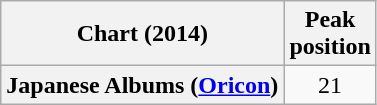<table class="wikitable plainrowheaders" style="text-align:center">
<tr>
<th scope="col">Chart (2014)</th>
<th scope="col">Peak<br>position</th>
</tr>
<tr>
<th scope="row">Japanese Albums (<a href='#'>Oricon</a>)</th>
<td>21</td>
</tr>
</table>
